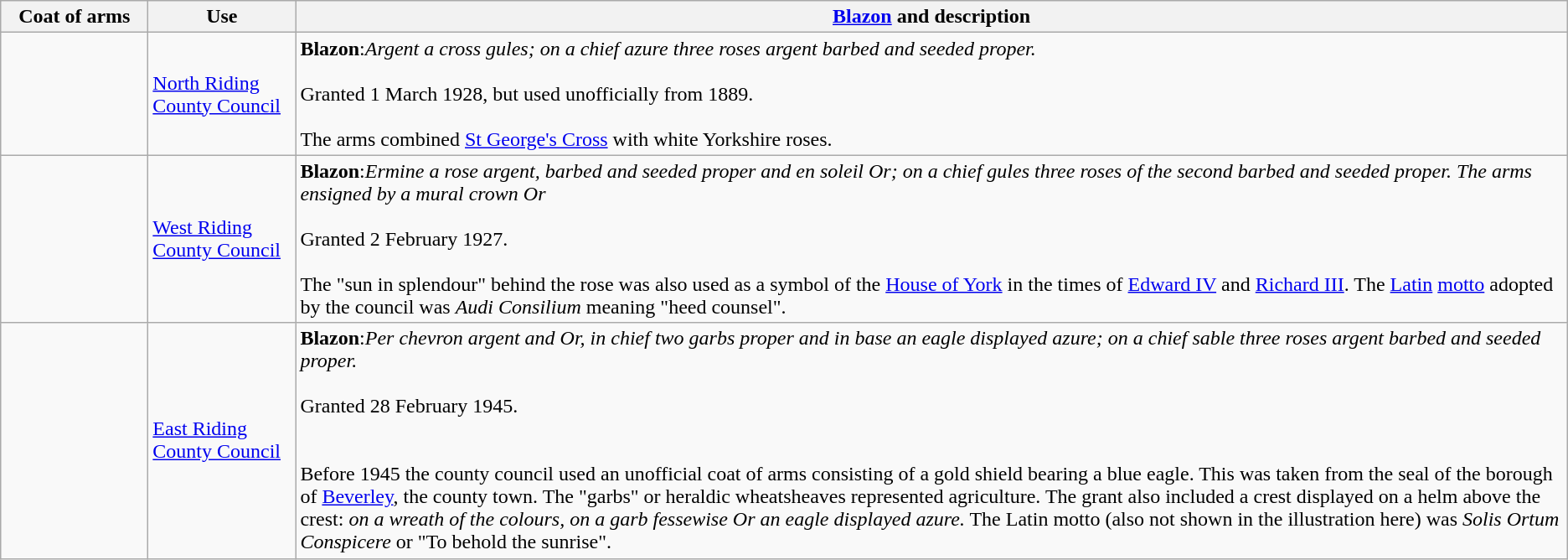<table class="wikitable">
<tr>
<th width="110">Coat of arms</th>
<th width="110">Use</th>
<th><a href='#'>Blazon</a> and description</th>
</tr>
<tr>
<td></td>
<td><a href='#'>North Riding County Council</a></td>
<td><strong>Blazon</strong>:<em>Argent a cross gules; on a chief azure three roses argent barbed and seeded proper.</em><br><br>Granted 1 March 1928, but used unofficially from 1889.<br><br>The arms combined <a href='#'>St George's Cross</a> with white Yorkshire roses.</td>
</tr>
<tr>
<td></td>
<td><a href='#'>West Riding County Council</a></td>
<td><strong>Blazon</strong>:<em>Ermine a rose argent, barbed and seeded proper and en soleil Or; on a chief gules three roses of the second barbed and seeded proper. The arms ensigned by a mural crown Or</em><br><br>Granted 2 February 1927.<br><br>The "sun in splendour" behind the rose was also used as a symbol of the <a href='#'>House of York</a> in the times of <a href='#'>Edward IV</a> and <a href='#'>Richard III</a>. The <a href='#'>Latin</a> <a href='#'>motto</a> adopted by the council was <em>Audi Consilium</em> meaning "heed counsel".</td>
</tr>
<tr>
<td></td>
<td><a href='#'>East Riding County Council</a></td>
<td><strong>Blazon</strong>:<em>Per chevron argent and Or, in chief two garbs proper and in base an eagle displayed azure; on a chief sable three roses argent barbed and seeded proper.</em><br><br>Granted 28 February 1945.<br><br><br>Before 1945 the county council used an unofficial coat of arms consisting of a gold shield bearing a blue eagle. This was taken from the seal of the borough of <a href='#'>Beverley</a>, the county town. The "garbs" or heraldic wheatsheaves represented agriculture.
The grant also included a crest displayed on a helm above the crest: <em>on a wreath of the colours, on a garb fessewise Or an eagle displayed azure.</em>  The Latin motto (also not shown in the illustration here) was <em>Solis Ortum Conspicere</em> or "To behold the sunrise".</td>
</tr>
</table>
